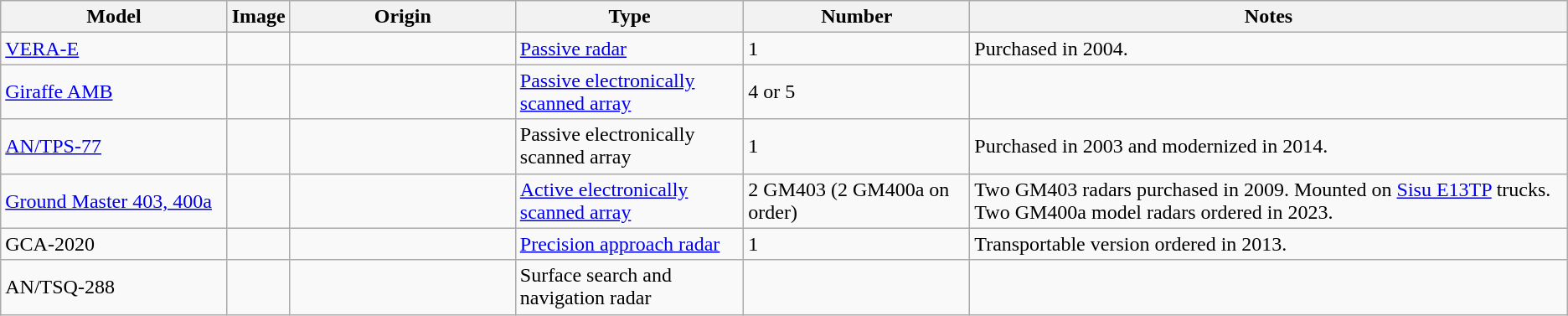<table class="wikitable">
<tr>
<th style="width:15%;">Model</th>
<th style="width:0%;">Image</th>
<th style="width:15%;">Origin</th>
<th style="width:15%;">Type</th>
<th style="width:15%;">Number</th>
<th style="width:40%;">Notes</th>
</tr>
<tr>
<td><a href='#'>VERA-E</a></td>
<td></td>
<td></td>
<td><a href='#'>Passive radar</a></td>
<td>1</td>
<td>Purchased in 2004.</td>
</tr>
<tr>
<td><a href='#'>Giraffe AMB</a></td>
<td></td>
<td></td>
<td><a href='#'>Passive electronically scanned array</a></td>
<td>4 or 5</td>
<td></td>
</tr>
<tr>
<td><a href='#'>AN/TPS-77</a></td>
<td></td>
<td></td>
<td>Passive electronically scanned array</td>
<td>1</td>
<td>Purchased in 2003 and modernized in 2014.</td>
</tr>
<tr>
<td><a href='#'>Ground Master 403, 400a</a></td>
<td></td>
<td></td>
<td><a href='#'>Active electronically scanned array</a></td>
<td>2 GM403 (2 GM400a on order)</td>
<td>Two GM403 radars purchased in 2009. Mounted on <a href='#'>Sisu E13TP</a> trucks. Two GM400a model radars ordered in 2023.</td>
</tr>
<tr>
<td>GCA-2020</td>
<td></td>
<td></td>
<td><a href='#'>Precision approach radar</a></td>
<td>1</td>
<td>Transportable version ordered in 2013.</td>
</tr>
<tr>
<td>AN/TSQ-288</td>
<td></td>
<td></td>
<td>Surface search and navigation radar</td>
<td></td>
<td></td>
</tr>
</table>
